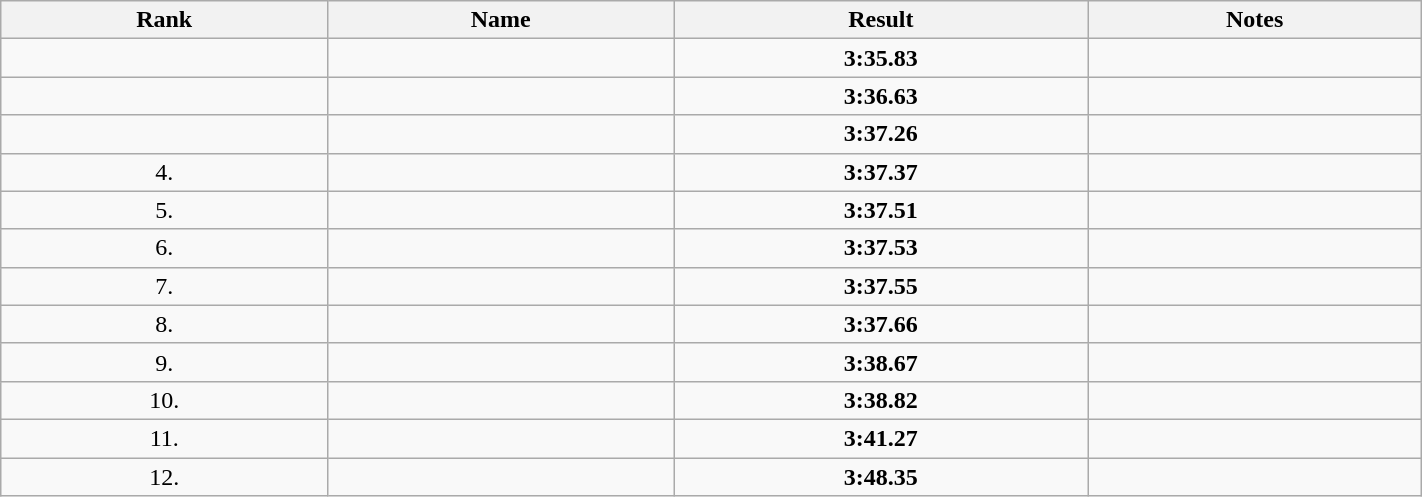<table class="wikitable sortable" width=75%>
<tr>
<th>Rank</th>
<th>Name</th>
<th>Result</th>
<th>Notes</th>
</tr>
<tr>
<td align="center"></td>
<td></td>
<td align="center"><strong>3:35.83</strong></td>
<td align="center"></td>
</tr>
<tr>
<td align="center"></td>
<td></td>
<td align="center"><strong>3:36.63</strong></td>
<td align="center"></td>
</tr>
<tr>
<td align="center"></td>
<td></td>
<td align="center"><strong>3:37.26</strong></td>
<td align="center"></td>
</tr>
<tr>
<td align="center">4.</td>
<td></td>
<td align="center"><strong>3:37.37</strong></td>
<td align="center"></td>
</tr>
<tr>
<td align="center">5.</td>
<td></td>
<td align="center"><strong>3:37.51</strong></td>
<td align="center"></td>
</tr>
<tr>
<td align="center">6.</td>
<td></td>
<td align="center"><strong>3:37.53</strong></td>
<td align="center"></td>
</tr>
<tr>
<td align="center">7.</td>
<td></td>
<td align="center"><strong>3:37.55</strong></td>
<td align="center"></td>
</tr>
<tr>
<td align="center">8.</td>
<td></td>
<td align="center"><strong>3:37.66</strong></td>
<td align="center"></td>
</tr>
<tr>
<td align="center">9.</td>
<td></td>
<td align="center"><strong>3:38.67</strong></td>
<td align="center"></td>
</tr>
<tr>
<td align="center">10.</td>
<td></td>
<td align="center"><strong>3:38.82</strong></td>
<td align="center"></td>
</tr>
<tr>
<td align="center">11.</td>
<td></td>
<td align="center"><strong>3:41.27</strong></td>
<td align="center"></td>
</tr>
<tr>
<td align="center">12.</td>
<td></td>
<td align="center"><strong>3:48.35</strong></td>
<td align="center"></td>
</tr>
</table>
